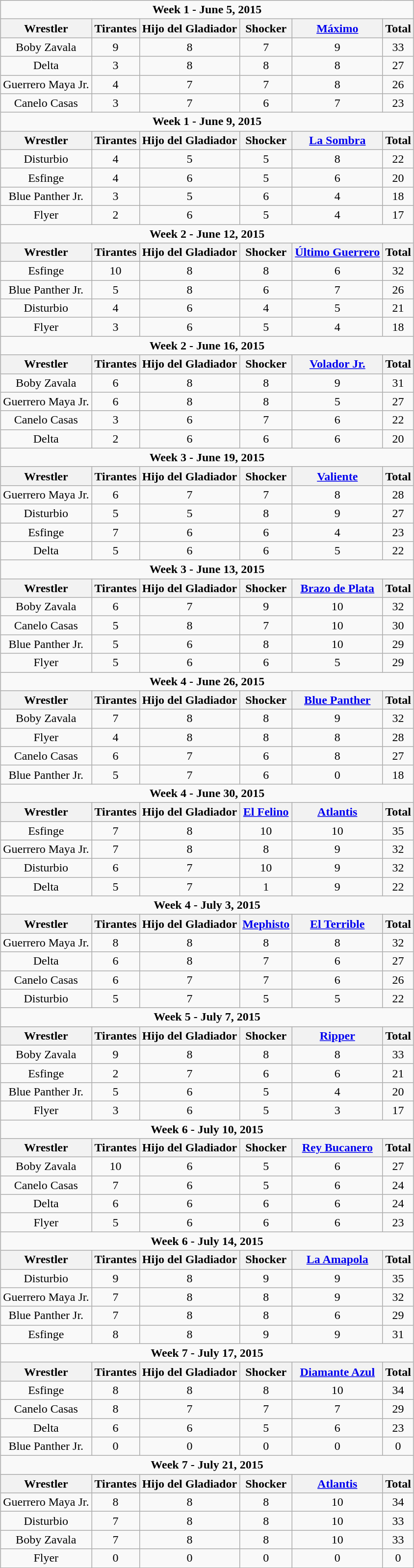<table class="wikitable sortable" style="margin:1em auto; text-align: center">
<tr>
<td colspan=6><strong>Week 1 - June 5, 2015</strong></td>
</tr>
<tr>
<th>Wrestler</th>
<th>Tirantes</th>
<th>Hijo del Gladiador</th>
<th>Shocker</th>
<th><a href='#'>Máximo</a></th>
<th>Total</th>
</tr>
<tr>
<td>Boby Zavala</td>
<td>9</td>
<td>8</td>
<td>7</td>
<td>9</td>
<td>33</td>
</tr>
<tr>
<td>Delta</td>
<td>3</td>
<td>8</td>
<td>8</td>
<td>8</td>
<td>27</td>
</tr>
<tr>
<td>Guerrero Maya Jr.</td>
<td>4</td>
<td>7</td>
<td>7</td>
<td>8</td>
<td>26</td>
</tr>
<tr>
<td>Canelo Casas</td>
<td>3</td>
<td>7</td>
<td>6</td>
<td>7</td>
<td>23</td>
</tr>
<tr>
<td colspan=6><strong>Week 1 - June 9, 2015</strong></td>
</tr>
<tr>
<th>Wrestler</th>
<th>Tirantes</th>
<th>Hijo del Gladiador</th>
<th>Shocker</th>
<th><a href='#'>La Sombra</a></th>
<th>Total</th>
</tr>
<tr>
<td>Disturbio</td>
<td>4</td>
<td>5</td>
<td>5</td>
<td>8</td>
<td>22</td>
</tr>
<tr>
<td>Esfinge</td>
<td>4</td>
<td>6</td>
<td>5</td>
<td>6</td>
<td>20</td>
</tr>
<tr>
<td>Blue Panther Jr.</td>
<td>3</td>
<td>5</td>
<td>6</td>
<td>4</td>
<td>18</td>
</tr>
<tr>
<td>Flyer</td>
<td>2</td>
<td>6</td>
<td>5</td>
<td>4</td>
<td>17</td>
</tr>
<tr>
<td colspan=6><strong>Week 2 - June 12, 2015</strong></td>
</tr>
<tr>
<th>Wrestler</th>
<th>Tirantes</th>
<th>Hijo del Gladiador</th>
<th>Shocker</th>
<th><a href='#'>Último Guerrero</a></th>
<th>Total</th>
</tr>
<tr>
<td>Esfinge</td>
<td>10</td>
<td>8</td>
<td>8</td>
<td>6</td>
<td>32</td>
</tr>
<tr>
<td>Blue Panther Jr.</td>
<td>5</td>
<td>8</td>
<td>6</td>
<td>7</td>
<td>26</td>
</tr>
<tr>
<td>Disturbio</td>
<td>4</td>
<td>6</td>
<td>4</td>
<td>5</td>
<td>21</td>
</tr>
<tr>
<td>Flyer</td>
<td>3</td>
<td>6</td>
<td>5</td>
<td>4</td>
<td>18</td>
</tr>
<tr>
<td colspan=6><strong>Week 2 - June 16, 2015</strong></td>
</tr>
<tr>
<th>Wrestler</th>
<th>Tirantes</th>
<th>Hijo del Gladiador</th>
<th>Shocker</th>
<th><a href='#'>Volador Jr.</a></th>
<th>Total</th>
</tr>
<tr>
<td>Boby Zavala</td>
<td>6</td>
<td>8</td>
<td>8</td>
<td>9</td>
<td>31</td>
</tr>
<tr>
<td>Guerrero Maya Jr.</td>
<td>6</td>
<td>8</td>
<td>8</td>
<td>5</td>
<td>27</td>
</tr>
<tr>
<td>Canelo Casas</td>
<td>3</td>
<td>6</td>
<td>7</td>
<td>6</td>
<td>22</td>
</tr>
<tr>
<td>Delta</td>
<td>2</td>
<td>6</td>
<td>6</td>
<td>6</td>
<td>20</td>
</tr>
<tr>
<td colspan=6><strong>Week 3 - June 19, 2015</strong></td>
</tr>
<tr>
<th>Wrestler</th>
<th>Tirantes</th>
<th>Hijo del Gladiador</th>
<th>Shocker</th>
<th><a href='#'>Valiente</a></th>
<th>Total</th>
</tr>
<tr>
<td>Guerrero Maya Jr.</td>
<td>6</td>
<td>7</td>
<td>7</td>
<td>8</td>
<td>28</td>
</tr>
<tr>
<td>Disturbio</td>
<td>5</td>
<td>5</td>
<td>8</td>
<td>9</td>
<td>27</td>
</tr>
<tr>
<td>Esfinge</td>
<td>7</td>
<td>6</td>
<td>6</td>
<td>4</td>
<td>23</td>
</tr>
<tr>
<td>Delta</td>
<td>5</td>
<td>6</td>
<td>6</td>
<td>5</td>
<td>22</td>
</tr>
<tr>
<td colspan=6><strong>Week 3 - June 13, 2015</strong></td>
</tr>
<tr>
<th>Wrestler</th>
<th>Tirantes</th>
<th>Hijo del Gladiador</th>
<th>Shocker</th>
<th><a href='#'>Brazo de Plata</a></th>
<th>Total</th>
</tr>
<tr>
<td>Boby Zavala</td>
<td>6</td>
<td>7</td>
<td>9</td>
<td>10</td>
<td>32</td>
</tr>
<tr>
<td>Canelo Casas</td>
<td>5</td>
<td>8</td>
<td>7</td>
<td>10</td>
<td>30</td>
</tr>
<tr>
<td>Blue Panther Jr.</td>
<td>5</td>
<td>6</td>
<td>8</td>
<td>10</td>
<td>29</td>
</tr>
<tr>
<td>Flyer</td>
<td>5</td>
<td>6</td>
<td>6</td>
<td>5</td>
<td>29</td>
</tr>
<tr>
<td colspan=6><strong>Week 4 - June 26, 2015</strong></td>
</tr>
<tr>
<th>Wrestler</th>
<th>Tirantes</th>
<th>Hijo del Gladiador</th>
<th>Shocker</th>
<th><a href='#'>Blue Panther</a></th>
<th>Total</th>
</tr>
<tr>
<td>Boby Zavala</td>
<td>7</td>
<td>8</td>
<td>8</td>
<td>9</td>
<td>32</td>
</tr>
<tr>
<td>Flyer</td>
<td>4</td>
<td>8</td>
<td>8</td>
<td>8</td>
<td>28</td>
</tr>
<tr>
<td>Canelo Casas</td>
<td>6</td>
<td>7</td>
<td>6</td>
<td>8</td>
<td>27</td>
</tr>
<tr>
<td>Blue Panther Jr.</td>
<td>5</td>
<td>7</td>
<td>6</td>
<td>0</td>
<td>18</td>
</tr>
<tr>
<td colspan=6><strong>Week 4 - June 30, 2015</strong></td>
</tr>
<tr>
<th>Wrestler</th>
<th>Tirantes</th>
<th>Hijo del Gladiador</th>
<th><a href='#'>El Felino</a></th>
<th><a href='#'>Atlantis</a></th>
<th>Total</th>
</tr>
<tr>
<td>Esfinge</td>
<td>7</td>
<td>8</td>
<td>10</td>
<td>10</td>
<td>35</td>
</tr>
<tr>
<td>Guerrero Maya Jr.</td>
<td>7</td>
<td>8</td>
<td>8</td>
<td>9</td>
<td>32</td>
</tr>
<tr>
<td>Disturbio</td>
<td>6</td>
<td>7</td>
<td>10</td>
<td>9</td>
<td>32</td>
</tr>
<tr>
<td>Delta</td>
<td>5</td>
<td>7</td>
<td>1</td>
<td>9</td>
<td>22</td>
</tr>
<tr>
<td colspan=6><strong>Week 4 - July 3, 2015</strong></td>
</tr>
<tr>
<th>Wrestler</th>
<th>Tirantes</th>
<th>Hijo del Gladiador</th>
<th><a href='#'>Mephisto</a></th>
<th><a href='#'>El Terrible</a></th>
<th>Total</th>
</tr>
<tr>
<td>Guerrero Maya Jr.</td>
<td>8</td>
<td>8</td>
<td>8</td>
<td>8</td>
<td>32</td>
</tr>
<tr>
<td>Delta</td>
<td>6</td>
<td>8</td>
<td>7</td>
<td>6</td>
<td>27</td>
</tr>
<tr>
<td>Canelo Casas</td>
<td>6</td>
<td>7</td>
<td>7</td>
<td>6</td>
<td>26</td>
</tr>
<tr>
<td>Disturbio</td>
<td>5</td>
<td>7</td>
<td>5</td>
<td>5</td>
<td>22</td>
</tr>
<tr>
<td colspan=6><strong>Week 5 - July 7, 2015</strong></td>
</tr>
<tr>
<th>Wrestler</th>
<th>Tirantes</th>
<th>Hijo del Gladiador</th>
<th>Shocker</th>
<th><a href='#'>Ripper</a></th>
<th>Total</th>
</tr>
<tr>
<td>Boby Zavala</td>
<td>9</td>
<td>8</td>
<td>8</td>
<td>8</td>
<td>33</td>
</tr>
<tr>
<td>Esfinge</td>
<td>2</td>
<td>7</td>
<td>6</td>
<td>6</td>
<td>21</td>
</tr>
<tr>
<td>Blue Panther Jr.</td>
<td>5</td>
<td>6</td>
<td>5</td>
<td>4</td>
<td>20</td>
</tr>
<tr>
<td>Flyer</td>
<td>3</td>
<td>6</td>
<td>5</td>
<td>3</td>
<td>17</td>
</tr>
<tr>
<td colspan=6><strong>Week 6 - July 10, 2015</strong></td>
</tr>
<tr>
<th>Wrestler</th>
<th>Tirantes</th>
<th>Hijo del Gladiador</th>
<th>Shocker</th>
<th><a href='#'>Rey Bucanero</a></th>
<th>Total</th>
</tr>
<tr>
<td>Boby Zavala</td>
<td>10</td>
<td>6</td>
<td>5</td>
<td>6</td>
<td>27</td>
</tr>
<tr>
<td>Canelo Casas</td>
<td>7</td>
<td>6</td>
<td>5</td>
<td>6</td>
<td>24</td>
</tr>
<tr>
<td>Delta</td>
<td>6</td>
<td>6</td>
<td>6</td>
<td>6</td>
<td>24</td>
</tr>
<tr>
<td>Flyer</td>
<td>5</td>
<td>6</td>
<td>6</td>
<td>6</td>
<td>23</td>
</tr>
<tr>
<td colspan=6><strong>Week 6 - July 14, 2015</strong></td>
</tr>
<tr>
<th>Wrestler</th>
<th>Tirantes</th>
<th>Hijo del Gladiador</th>
<th>Shocker</th>
<th><a href='#'>La Amapola</a></th>
<th>Total</th>
</tr>
<tr>
<td>Disturbio</td>
<td>9</td>
<td>8</td>
<td>9</td>
<td>9</td>
<td>35</td>
</tr>
<tr>
<td>Guerrero Maya Jr.</td>
<td>7</td>
<td>8</td>
<td>8</td>
<td>9</td>
<td>32</td>
</tr>
<tr>
<td>Blue Panther Jr.</td>
<td>7</td>
<td>8</td>
<td>8</td>
<td>6</td>
<td>29</td>
</tr>
<tr>
<td>Esfinge</td>
<td>8</td>
<td>8</td>
<td>9</td>
<td>9</td>
<td>31</td>
</tr>
<tr>
<td colspan=6><strong>Week 7 - July 17, 2015</strong></td>
</tr>
<tr>
<th>Wrestler</th>
<th>Tirantes</th>
<th>Hijo del Gladiador</th>
<th>Shocker</th>
<th><a href='#'>Diamante Azul</a></th>
<th>Total</th>
</tr>
<tr>
<td>Esfinge</td>
<td>8</td>
<td>8</td>
<td>8</td>
<td>10</td>
<td>34</td>
</tr>
<tr>
<td>Canelo Casas</td>
<td>8</td>
<td>7</td>
<td>7</td>
<td>7</td>
<td>29</td>
</tr>
<tr>
<td>Delta</td>
<td>6</td>
<td>6</td>
<td>5</td>
<td>6</td>
<td>23</td>
</tr>
<tr>
<td>Blue Panther Jr.</td>
<td>0</td>
<td>0</td>
<td>0</td>
<td>0</td>
<td>0</td>
</tr>
<tr>
<td colspan=6><strong>Week 7 - July 21, 2015</strong></td>
</tr>
<tr>
<th>Wrestler</th>
<th>Tirantes</th>
<th>Hijo del Gladiador</th>
<th>Shocker</th>
<th><a href='#'>Atlantis</a></th>
<th>Total</th>
</tr>
<tr>
<td>Guerrero Maya Jr.</td>
<td>8</td>
<td>8</td>
<td>8</td>
<td>10</td>
<td>34</td>
</tr>
<tr>
<td>Disturbio</td>
<td>7</td>
<td>8</td>
<td>8</td>
<td>10</td>
<td>33</td>
</tr>
<tr>
<td>Boby Zavala</td>
<td>7</td>
<td>8</td>
<td>8</td>
<td>10</td>
<td>33</td>
</tr>
<tr>
<td>Flyer</td>
<td>0</td>
<td>0</td>
<td>0</td>
<td>0</td>
<td>0</td>
</tr>
</table>
